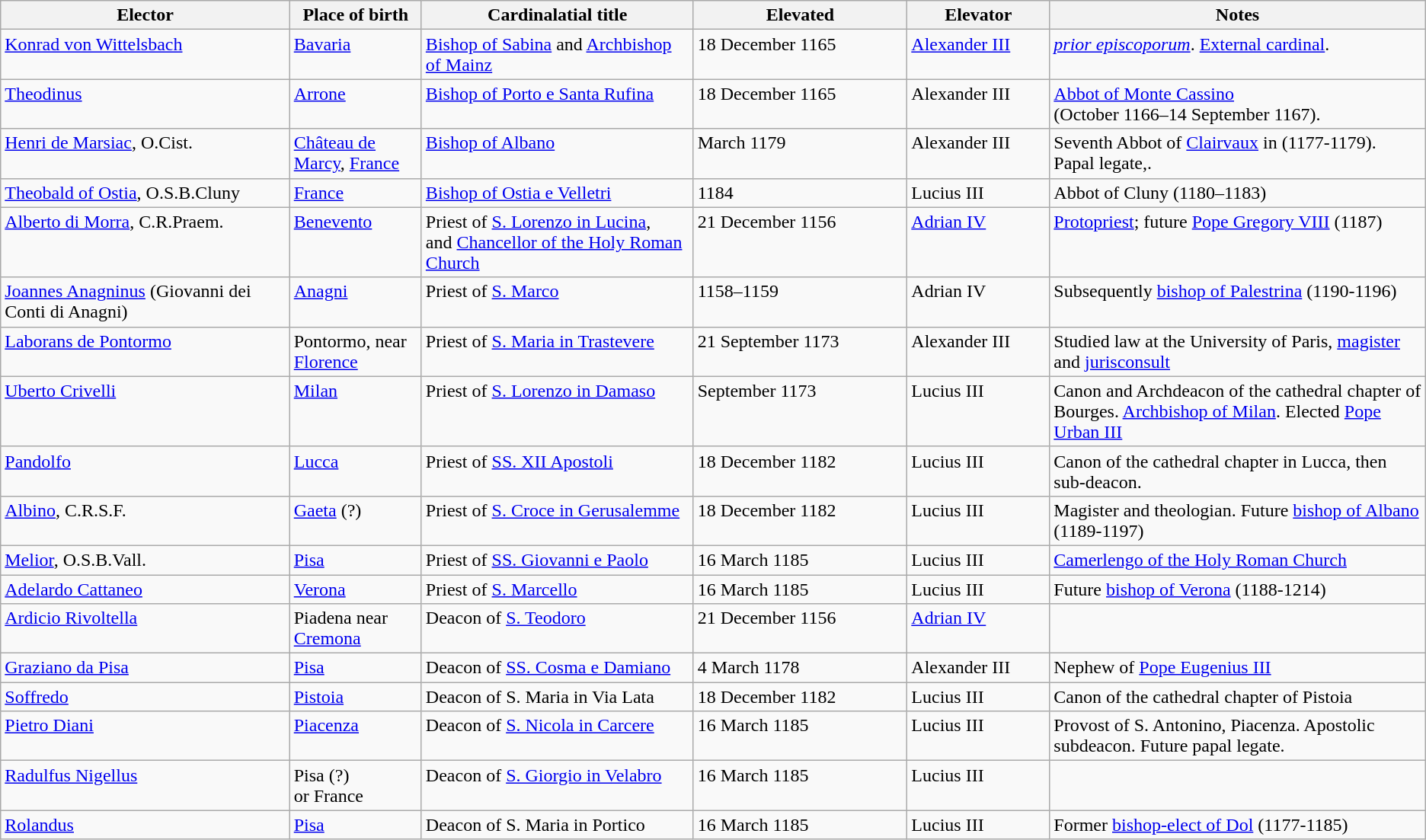<table class="wikitable sortable">
<tr>
<th width="*">Elector</th>
<th width="*">Place of birth</th>
<th width="*">Cardinalatial title</th>
<th width="15%">Elevated</th>
<th width="10%">Elevator</th>
<th width="*">Notes</th>
</tr>
<tr valign="top">
<td><a href='#'>Konrad von Wittelsbach</a></td>
<td><a href='#'>Bavaria</a></td>
<td><a href='#'>Bishop of Sabina</a> and <a href='#'>Archbishop of Mainz</a></td>
<td>18 December 1165</td>
<td><a href='#'>Alexander III</a></td>
<td><a href='#'><em>prior episcoporum</em></a>. <a href='#'>External cardinal</a>.</td>
</tr>
<tr valign="top">
<td><a href='#'>Theodinus</a></td>
<td><a href='#'>Arrone</a></td>
<td><a href='#'>Bishop&nbsp;of&nbsp;Porto&nbsp;e&nbsp;Santa&nbsp;Rufina</a></td>
<td>18 December 1165</td>
<td>Alexander III</td>
<td><a href='#'>Abbot of Monte Cassino</a><br> (October 1166–14 September 1167).</td>
</tr>
<tr valign="top">
<td><a href='#'>Henri de Marsiac</a>, O.Cist.</td>
<td><a href='#'>Château de Marcy</a>, <a href='#'>France</a></td>
<td><a href='#'>Bishop of Albano</a></td>
<td>March 1179</td>
<td>Alexander III</td>
<td>Seventh Abbot of <a href='#'>Clairvaux</a> in (1177-1179). Papal legate,.</td>
</tr>
<tr valign="top">
<td><a href='#'>Theobald of Ostia</a>, O.S.B.Cluny</td>
<td><a href='#'>France</a></td>
<td><a href='#'>Bishop of Ostia e Velletri</a></td>
<td>1184</td>
<td>Lucius III</td>
<td>Abbot of Cluny (1180–1183)</td>
</tr>
<tr valign="top">
<td><a href='#'>Alberto di Morra</a>, C.R.Praem.</td>
<td><a href='#'>Benevento</a></td>
<td>Priest of <a href='#'>S. Lorenzo in Lucina</a>,<br> and <a href='#'>Chancellor of the Holy Roman Church</a></td>
<td>21 December 1156</td>
<td><a href='#'>Adrian IV</a></td>
<td><a href='#'>Protopriest</a>; future <a href='#'>Pope Gregory VIII</a> (1187)</td>
</tr>
<tr valign="top">
<td><a href='#'>Joannes Anagninus</a> (Giovanni dei Conti di Anagni)</td>
<td><a href='#'>Anagni</a></td>
<td>Priest of <a href='#'>S. Marco</a></td>
<td>1158–1159</td>
<td>Adrian IV</td>
<td>Subsequently <a href='#'>bishop of Palestrina</a> (1190-1196)</td>
</tr>
<tr valign="top">
<td><a href='#'>Laborans de Pontormo</a></td>
<td>Pontormo, near <a href='#'>Florence</a></td>
<td>Priest of <a href='#'>S. Maria in Trastevere</a></td>
<td>21 September 1173</td>
<td>Alexander III</td>
<td>Studied law at the University of Paris, <a href='#'>magister</a> and <a href='#'>jurisconsult</a></td>
</tr>
<tr valign="top">
<td><a href='#'>Uberto Crivelli</a></td>
<td><a href='#'>Milan</a></td>
<td>Priest of <a href='#'>S. Lorenzo in Damaso</a></td>
<td>September 1173</td>
<td>Lucius III</td>
<td>Canon and Archdeacon of the cathedral chapter of Bourges. <a href='#'>Archbishop of Milan</a>. Elected <a href='#'>Pope Urban III</a></td>
</tr>
<tr valign="top">
<td><a href='#'>Pandolfo</a></td>
<td><a href='#'>Lucca</a></td>
<td>Priest of <a href='#'>SS. XII Apostoli</a></td>
<td>18 December 1182</td>
<td>Lucius III</td>
<td>Canon of the cathedral chapter in Lucca, then sub-deacon.</td>
</tr>
<tr valign="top">
<td><a href='#'>Albino</a>, C.R.S.F.</td>
<td><a href='#'>Gaeta</a> (?)</td>
<td>Priest of <a href='#'>S. Croce in Gerusalemme</a></td>
<td>18 December 1182</td>
<td>Lucius III</td>
<td>Magister and theologian. Future <a href='#'>bishop of Albano</a> (1189-1197)</td>
</tr>
<tr valign="top">
<td><a href='#'>Melior</a>, O.S.B.Vall.</td>
<td><a href='#'>Pisa</a></td>
<td>Priest of <a href='#'>SS. Giovanni e Paolo</a></td>
<td>16 March 1185</td>
<td>Lucius III</td>
<td><a href='#'>Camerlengo of the Holy Roman Church</a></td>
</tr>
<tr valign="top">
<td><a href='#'>Adelardo Cattaneo</a></td>
<td><a href='#'>Verona</a></td>
<td>Priest of <a href='#'>S. Marcello</a></td>
<td>16 March 1185</td>
<td>Lucius III</td>
<td>Future <a href='#'>bishop of Verona</a> (1188-1214)</td>
</tr>
<tr valign="top">
<td><a href='#'>Ardicio Rivoltella</a></td>
<td>Piadena near <a href='#'>Cremona</a></td>
<td>Deacon of <a href='#'>S. Teodoro</a></td>
<td>21 December 1156</td>
<td><a href='#'>Adrian IV</a></td>
<td></td>
</tr>
<tr valign="top">
<td><a href='#'>Graziano da Pisa</a></td>
<td><a href='#'>Pisa</a></td>
<td>Deacon of <a href='#'>SS. Cosma e Damiano</a></td>
<td>4 March 1178</td>
<td>Alexander III</td>
<td>Nephew of <a href='#'>Pope Eugenius III</a></td>
</tr>
<tr valign="top">
<td><a href='#'>Soffredo</a></td>
<td><a href='#'>Pistoia</a></td>
<td>Deacon of S. Maria in Via Lata</td>
<td>18 December 1182</td>
<td>Lucius III</td>
<td>Canon of the cathedral chapter of Pistoia</td>
</tr>
<tr valign="top">
<td><a href='#'>Pietro Diani</a></td>
<td><a href='#'>Piacenza</a></td>
<td>Deacon of <a href='#'>S. Nicola in Carcere</a></td>
<td>16 March 1185</td>
<td>Lucius III</td>
<td>Provost of S. Antonino, Piacenza. Apostolic subdeacon. Future papal legate.</td>
</tr>
<tr valign="top">
<td><a href='#'>Radulfus Nigellus</a></td>
<td>Pisa (?)<br>or France</td>
<td>Deacon of <a href='#'>S. Giorgio in Velabro</a></td>
<td>16 March 1185</td>
<td>Lucius III</td>
<td></td>
</tr>
<tr valign="top">
<td><a href='#'>Rolandus</a></td>
<td><a href='#'>Pisa</a></td>
<td>Deacon of S. Maria in Portico</td>
<td>16 March 1185</td>
<td>Lucius III</td>
<td>Former <a href='#'>bishop-elect of Dol</a> (1177-1185)</td>
</tr>
</table>
